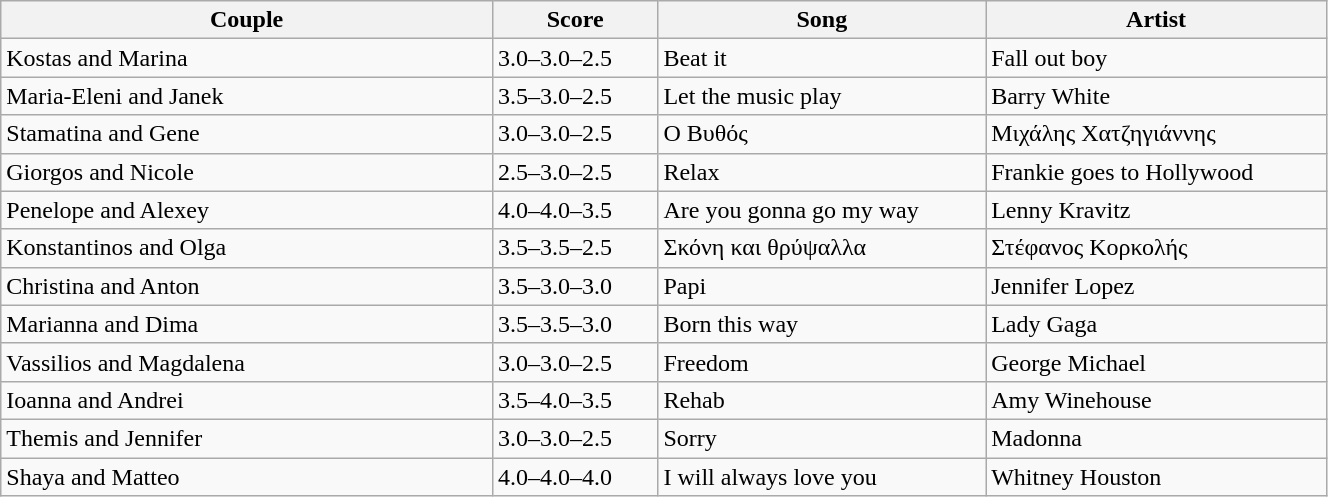<table class="wikitable" style="width:70%;">
<tr>
<th style="width:15%;">Couple</th>
<th style="width:5%;">Score</th>
<th style="width:10%;">Song</th>
<th style="width:10%;">Artist</th>
</tr>
<tr>
<td>Kostas and Marina</td>
<td>3.0–3.0–2.5</td>
<td>Beat it</td>
<td>Fall out boy</td>
</tr>
<tr>
<td>Maria-Eleni and Janek</td>
<td>3.5–3.0–2.5</td>
<td>Let the music play</td>
<td>Barry White</td>
</tr>
<tr>
<td>Stamatina and Gene</td>
<td>3.0–3.0–2.5</td>
<td>Ο Βυθός</td>
<td>Μιχάλης Χατζηγιάννης</td>
</tr>
<tr>
<td>Giorgos and Nicole</td>
<td>2.5–3.0–2.5</td>
<td>Relax</td>
<td>Frankie goes to Hollywood</td>
</tr>
<tr>
<td>Penelope and Alexey</td>
<td>4.0–4.0–3.5</td>
<td>Are you gonna go my way</td>
<td>Lenny Kravitz</td>
</tr>
<tr>
<td>Konstantinos and Olga</td>
<td>3.5–3.5–2.5</td>
<td>Σκόνη και θρύψαλλα</td>
<td>Στέφανος Κορκολής</td>
</tr>
<tr>
<td>Christina and Anton</td>
<td>3.5–3.0–3.0</td>
<td>Papi</td>
<td>Jennifer Lopez</td>
</tr>
<tr>
<td>Marianna and Dima</td>
<td>3.5–3.5–3.0</td>
<td>Born this way</td>
<td>Lady Gaga</td>
</tr>
<tr>
<td>Vassilios and Magdalena</td>
<td>3.0–3.0–2.5</td>
<td>Freedom</td>
<td>George Michael</td>
</tr>
<tr>
<td>Ioanna and Andrei</td>
<td>3.5–4.0–3.5</td>
<td>Rehab</td>
<td>Amy Winehouse</td>
</tr>
<tr>
<td>Themis and Jennifer</td>
<td>3.0–3.0–2.5</td>
<td>Sorry</td>
<td>Madonna</td>
</tr>
<tr>
<td>Shaya and Matteo</td>
<td>4.0–4.0–4.0</td>
<td>I will always love you</td>
<td>Whitney Houston</td>
</tr>
</table>
